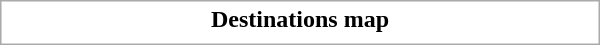<table class="collapsible collapsed" style="border:1px #aaa solid; width:25em; margin:0.2em auto">
<tr>
<th>Destinations map</th>
</tr>
<tr>
<td></td>
</tr>
</table>
